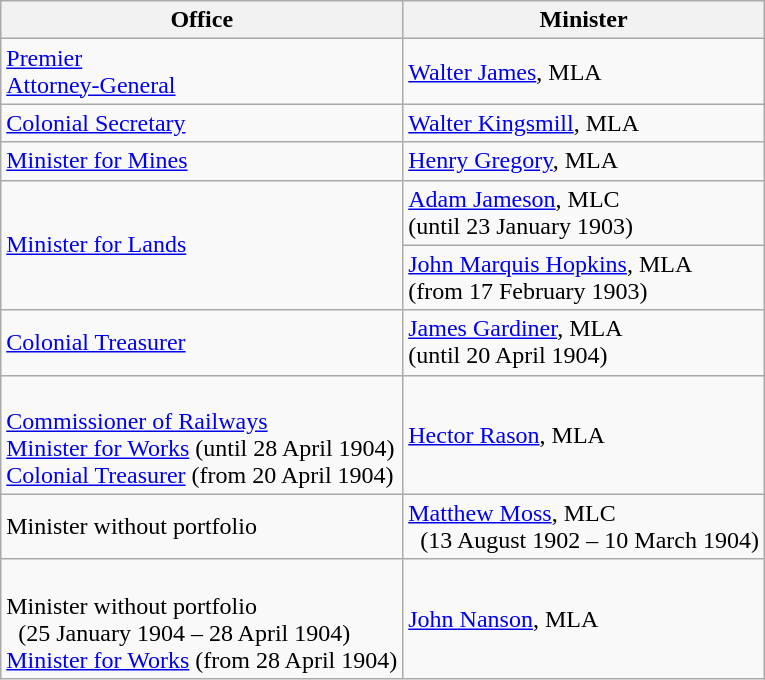<table class="wikitable">
<tr>
<th>Office</th>
<th>Minister</th>
</tr>
<tr>
<td><a href='#'>Premier</a><br><a href='#'>Attorney-General</a></td>
<td><a href='#'>Walter James</a>, MLA</td>
</tr>
<tr>
<td><a href='#'>Colonial Secretary</a></td>
<td><a href='#'>Walter Kingsmill</a>, MLA</td>
</tr>
<tr>
<td><a href='#'>Minister for Mines</a></td>
<td><a href='#'>Henry Gregory</a>, MLA</td>
</tr>
<tr>
<td rowspan=2><a href='#'>Minister for Lands</a></td>
<td><a href='#'>Adam Jameson</a>, MLC<br>(until 23 January 1903)</td>
</tr>
<tr>
<td><a href='#'>John Marquis Hopkins</a>, MLA<br>(from 17 February 1903)</td>
</tr>
<tr>
<td><a href='#'>Colonial Treasurer</a></td>
<td><a href='#'>James Gardiner</a>, MLA<br>(until 20 April 1904)</td>
</tr>
<tr>
<td><br><a href='#'>Commissioner of Railways</a><br>
<a href='#'>Minister for Works</a> (until 28 April 1904)<br>
<a href='#'>Colonial Treasurer</a> (from 20 April 1904)</td>
<td><a href='#'>Hector Rason</a>, MLA</td>
</tr>
<tr>
<td>Minister without portfolio</td>
<td><a href='#'>Matthew Moss</a>, MLC<br>  (13 August 1902 – 10 March 1904)</td>
</tr>
<tr>
<td><br>Minister without portfolio<br>  (25 January 1904 – 28 April 1904)<br>
<a href='#'>Minister for Works</a> (from 28 April 1904)</td>
<td><a href='#'>John Nanson</a>, MLA</td>
</tr>
</table>
